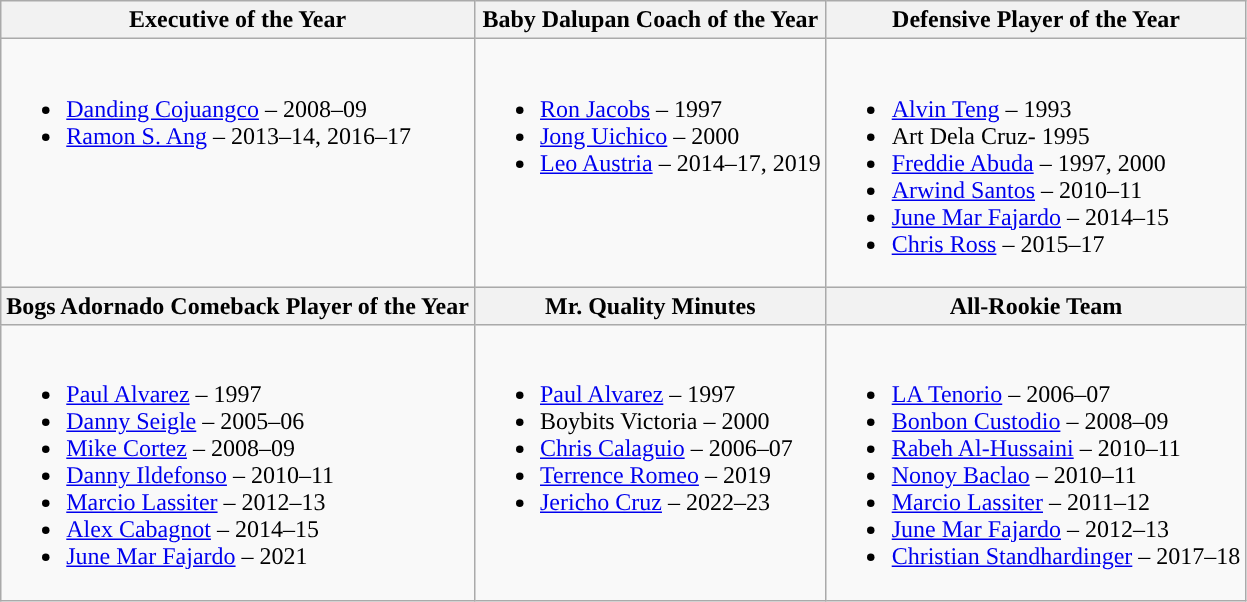<table class=wikitable>
<tr>
<th>Executive of the Year</th>
<th>Baby Dalupan Coach of the Year</th>
<th>Defensive Player of the Year</th>
</tr>
<tr>
<td valign="top"><br><ul><li><a href='#'>Danding Cojuangco</a> – 2008–09</li><li><a href='#'>Ramon S. Ang</a> – 2013–14, 2016–17</li></ul></td>
<td valign="top"><br><ul><li><a href='#'>Ron Jacobs</a> – 1997</li><li><a href='#'>Jong Uichico</a> – 2000</li><li><a href='#'>Leo Austria</a> – 2014–17, 2019</li></ul></td>
<td valign="top"><br><ul><li><a href='#'>Alvin Teng</a> – 1993</li><li>Art Dela Cruz- 1995</li><li><a href='#'>Freddie Abuda</a> – 1997, 2000</li><li><a href='#'>Arwind Santos</a> – 2010–11</li><li><a href='#'>June Mar Fajardo</a> – 2014–15</li><li><a href='#'>Chris Ross</a> – 2015–17</li></ul></td>
</tr>
<tr>
<th>Bogs Adornado Comeback Player of the Year</th>
<th>Mr. Quality Minutes</th>
<th>All-Rookie Team</th>
</tr>
<tr>
<td valign="top"><br><ul><li><a href='#'>Paul Alvarez</a> – 1997</li><li><a href='#'>Danny Seigle</a> – 2005–06</li><li><a href='#'>Mike Cortez</a> – 2008–09</li><li><a href='#'>Danny Ildefonso</a> – 2010–11</li><li><a href='#'>Marcio Lassiter</a> – 2012–13</li><li><a href='#'>Alex Cabagnot</a> – 2014–15</li><li><a href='#'>June Mar Fajardo</a> – 2021</li></ul></td>
<td valign="top"><br><ul><li><a href='#'>Paul Alvarez</a> – 1997</li><li>Boybits Victoria – 2000</li><li><a href='#'>Chris Calaguio</a> – 2006–07</li><li><a href='#'>Terrence Romeo</a> – 2019</li><li><a href='#'>Jericho Cruz</a> – 2022–23</li></ul></td>
<td valign="top"><br><ul><li><a href='#'>LA Tenorio</a> – 2006–07</li><li><a href='#'>Bonbon Custodio</a> – 2008–09</li><li><a href='#'>Rabeh Al-Hussaini</a> – 2010–11</li><li><a href='#'>Nonoy Baclao</a> – 2010–11</li><li><a href='#'>Marcio Lassiter</a> – 2011–12</li><li><a href='#'>June Mar Fajardo</a> – 2012–13</li><li><a href='#'>Christian Standhardinger</a> – 2017–18</li></ul></td>
</tr>
</table>
